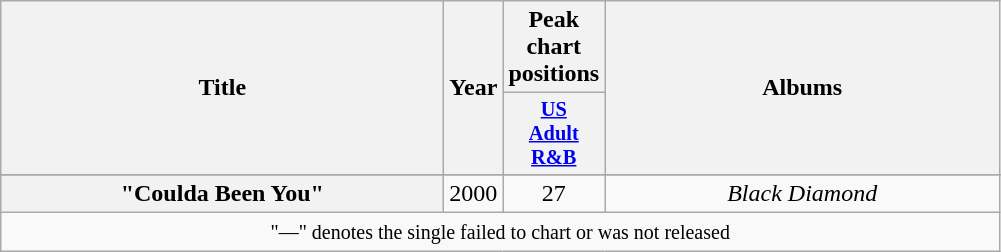<table class="wikitable plainrowheaders" style="text-align:center;" border="1">
<tr>
<th scope="col" rowspan="2" style="width:18em;">Title</th>
<th scope="col" rowspan="2" style="width:1em;">Year</th>
<th scope="col" colspan="1">Peak chart positions</th>
<th scope="col" rowspan="2" style="width:16em;">Albums</th>
</tr>
<tr>
<th scope="col" style="width:2.75em;font-size:85%;"><a href='#'>US<br>Adult<br>R&B</a><br></th>
</tr>
<tr>
</tr>
<tr>
<th scope="row">"Coulda Been You"</th>
<td>2000</td>
<td>27</td>
<td><em>Black Diamond</em></td>
</tr>
<tr>
<td style="text-align:center;" colspan="22"><small>"—" denotes the single failed to chart or was not released</small></td>
</tr>
</table>
